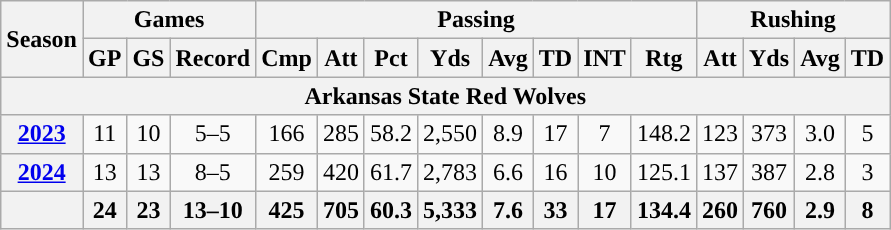<table class="wikitable" style="text-align:center;">
<tr>
<th rowspan="2">Season</th>
<th colspan="3">Games</th>
<th colspan="8">Passing</th>
<th colspan="4">Rushing</th>
</tr>
<tr>
<th>GP</th>
<th>GS</th>
<th>Record</th>
<th>Cmp</th>
<th>Att</th>
<th>Pct</th>
<th>Yds</th>
<th>Avg</th>
<th>TD</th>
<th>INT</th>
<th>Rtg</th>
<th>Att</th>
<th>Yds</th>
<th>Avg</th>
<th>TD</th>
</tr>
<tr>
<th colspan="16">Arkansas State Red Wolves</th>
</tr>
<tr>
<th><a href='#'>2023</a></th>
<td>11</td>
<td>10</td>
<td>5–5</td>
<td>166</td>
<td>285</td>
<td>58.2</td>
<td>2,550</td>
<td>8.9</td>
<td>17</td>
<td>7</td>
<td>148.2</td>
<td>123</td>
<td>373</td>
<td>3.0</td>
<td>5</td>
</tr>
<tr>
<th><a href='#'>2024</a></th>
<td>13</td>
<td>13</td>
<td>8–5</td>
<td>259</td>
<td>420</td>
<td>61.7</td>
<td>2,783</td>
<td>6.6</td>
<td>16</td>
<td>10</td>
<td>125.1</td>
<td>137</td>
<td>387</td>
<td>2.8</td>
<td>3</td>
</tr>
<tr>
<th></th>
<th>24</th>
<th>23</th>
<th>13–10</th>
<th>425</th>
<th>705</th>
<th>60.3</th>
<th>5,333</th>
<th>7.6</th>
<th>33</th>
<th>17</th>
<th>134.4</th>
<th>260</th>
<th>760</th>
<th>2.9</th>
<th>8</th>
</tr>
</table>
